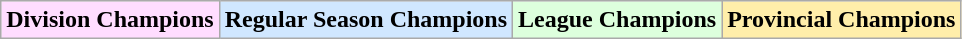<table class="wikitable">
<tr>
<td style="background-color: #ffddff;"><strong>Division Champions</strong></td>
<td style="background-color: #d0e7ff;"><strong>Regular Season Champions</strong></td>
<td style="background-color: #ddffdd;"><strong>League Champions</strong></td>
<td style="background-color: #ffeeaa;"><strong>Provincial Champions</strong></td>
</tr>
</table>
